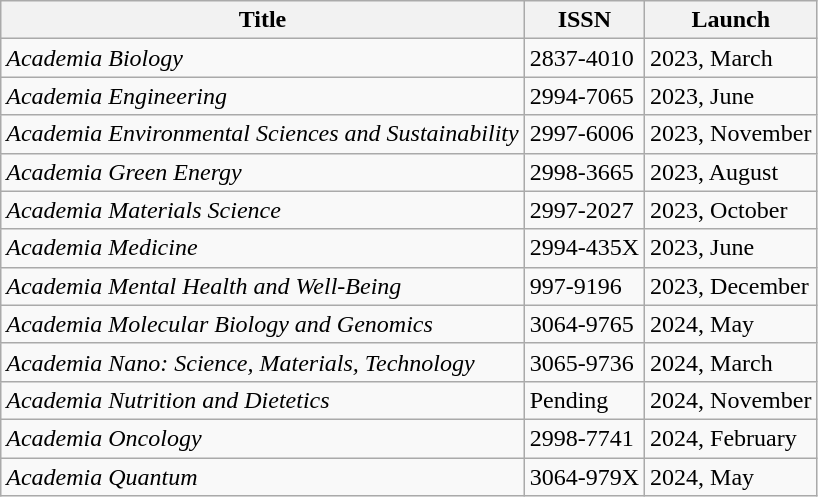<table class="wikitable sortable">
<tr>
<th>Title</th>
<th>ISSN</th>
<th>Launch</th>
</tr>
<tr>
<td><em>Academia Biology</em></td>
<td>2837-4010</td>
<td>2023, March</td>
</tr>
<tr>
<td><em>Academia Engineering</em></td>
<td>2994-7065</td>
<td>2023, June</td>
</tr>
<tr>
<td><em>Academia Environmental Sciences and Sustainability</em></td>
<td>2997-6006</td>
<td>2023, November</td>
</tr>
<tr>
<td><em>Academia Green Energy</em></td>
<td>2998-3665</td>
<td>2023, August</td>
</tr>
<tr>
<td><em>Academia Materials Science</em></td>
<td>2997-2027</td>
<td>2023, October</td>
</tr>
<tr>
<td><em>Academia Medicine</em></td>
<td>2994-435X</td>
<td>2023, June</td>
</tr>
<tr>
<td><em>Academia Mental Health and Well-Being</em></td>
<td>997-9196</td>
<td>2023, December</td>
</tr>
<tr>
<td><em>Academia Molecular Biology and Genomics</em></td>
<td>3064-9765</td>
<td>2024, May</td>
</tr>
<tr>
<td><em>Academia Nano: Science, Materials, Technology</em></td>
<td>3065-9736</td>
<td>2024, March</td>
</tr>
<tr>
<td><em>Academia Nutrition and Dietetics</em></td>
<td>Pending</td>
<td>2024, November</td>
</tr>
<tr>
<td><em>Academia Oncology</em></td>
<td>2998-7741</td>
<td>2024, February</td>
</tr>
<tr>
<td><em>Academia Quantum</em></td>
<td>3064-979X</td>
<td>2024, May</td>
</tr>
</table>
